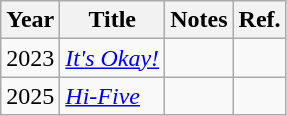<table class="wikitable">
<tr>
<th>Year</th>
<th>Title</th>
<th>Notes</th>
<th>Ref.</th>
</tr>
<tr>
<td rowspan="1">2023</td>
<td><em><a href='#'>It's Okay!</a></em></td>
<td></td>
<td></td>
</tr>
<tr>
<td rowspan="1">2025</td>
<td><em><a href='#'>Hi-Five</a></em></td>
<td></td>
<td></td>
</tr>
</table>
